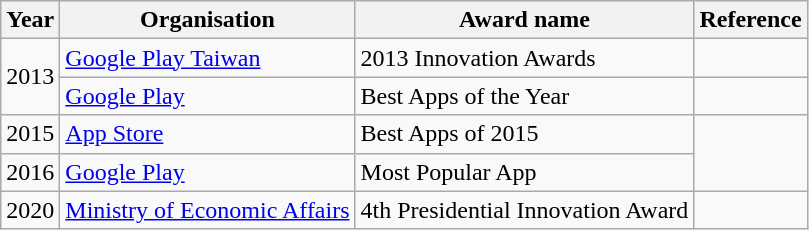<table class="wikitable">
<tr>
<th>Year</th>
<th>Organisation</th>
<th>Award name</th>
<th>Reference</th>
</tr>
<tr>
<td rowspan="2">2013</td>
<td><a href='#'>Google Play Taiwan</a></td>
<td>2013 Innovation Awards</td>
<td></td>
</tr>
<tr>
<td><a href='#'>Google Play</a></td>
<td>Best Apps of the Year</td>
<td></td>
</tr>
<tr>
<td>2015</td>
<td><a href='#'>App Store</a></td>
<td>Best Apps of 2015</td>
<td rowspan="2"></td>
</tr>
<tr>
<td>2016</td>
<td><a href='#'>Google Play</a></td>
<td>Most Popular App</td>
</tr>
<tr>
<td>2020</td>
<td><a href='#'>Ministry of Economic Affairs</a></td>
<td>4th Presidential Innovation Award</td>
<td></td>
</tr>
</table>
